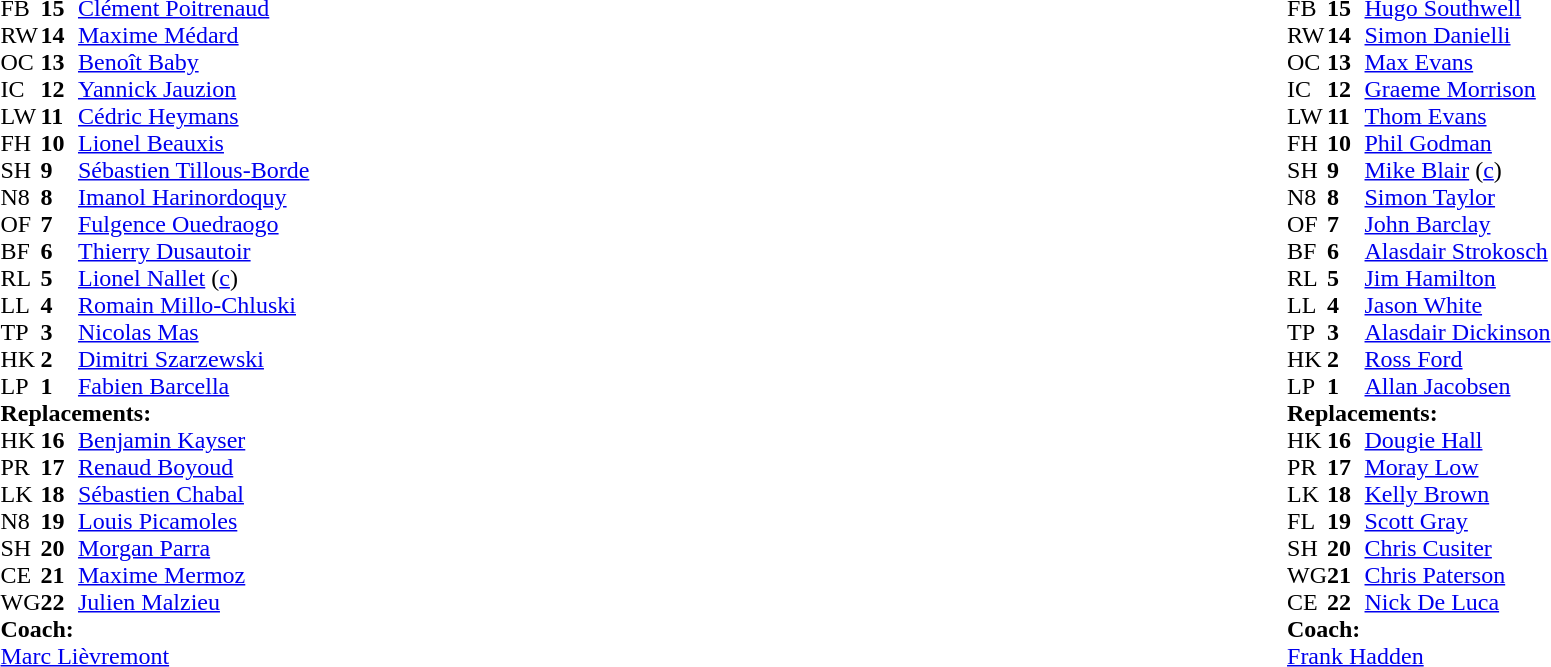<table width="100%">
<tr>
<td valign="top" width="50%"><br><table cellspacing="0" cellpadding="0">
<tr>
<th width="25"></th>
<th width="25"></th>
</tr>
<tr>
<td>FB</td>
<td><strong>15</strong></td>
<td><a href='#'>Clément Poitrenaud</a></td>
</tr>
<tr>
<td>RW</td>
<td><strong>14</strong></td>
<td><a href='#'>Maxime Médard</a></td>
</tr>
<tr>
<td>OC</td>
<td><strong>13</strong></td>
<td><a href='#'>Benoît Baby</a></td>
<td></td>
<td></td>
</tr>
<tr>
<td>IC</td>
<td><strong>12</strong></td>
<td><a href='#'>Yannick Jauzion</a></td>
</tr>
<tr>
<td>LW</td>
<td><strong>11</strong></td>
<td><a href='#'>Cédric Heymans</a></td>
</tr>
<tr>
<td>FH</td>
<td><strong>10</strong></td>
<td><a href='#'>Lionel Beauxis</a></td>
</tr>
<tr>
<td>SH</td>
<td><strong>9</strong></td>
<td><a href='#'>Sébastien Tillous-Borde</a></td>
<td></td>
<td></td>
</tr>
<tr>
<td>N8</td>
<td><strong>8</strong></td>
<td><a href='#'>Imanol Harinordoquy</a></td>
<td></td>
<td></td>
</tr>
<tr>
<td>OF</td>
<td><strong>7</strong></td>
<td><a href='#'>Fulgence Ouedraogo</a></td>
</tr>
<tr>
<td>BF</td>
<td><strong>6</strong></td>
<td><a href='#'>Thierry Dusautoir</a></td>
</tr>
<tr>
<td>RL</td>
<td><strong>5</strong></td>
<td><a href='#'>Lionel Nallet</a> (<a href='#'>c</a>)</td>
</tr>
<tr>
<td>LL</td>
<td><strong>4</strong></td>
<td><a href='#'>Romain Millo-Chluski</a></td>
<td></td>
<td></td>
</tr>
<tr>
<td>TP</td>
<td><strong>3</strong></td>
<td><a href='#'>Nicolas Mas</a></td>
<td></td>
<td></td>
</tr>
<tr>
<td>HK</td>
<td><strong>2</strong></td>
<td><a href='#'>Dimitri Szarzewski</a></td>
<td></td>
<td></td>
</tr>
<tr>
<td>LP</td>
<td><strong>1</strong></td>
<td><a href='#'>Fabien Barcella</a></td>
</tr>
<tr>
<td colspan="3"><strong>Replacements:</strong></td>
</tr>
<tr>
<td>HK</td>
<td><strong>16</strong></td>
<td><a href='#'>Benjamin Kayser</a></td>
<td></td>
<td></td>
</tr>
<tr>
<td>PR</td>
<td><strong>17</strong></td>
<td><a href='#'>Renaud Boyoud</a></td>
<td></td>
<td></td>
</tr>
<tr>
<td>LK</td>
<td><strong>18</strong></td>
<td><a href='#'>Sébastien Chabal</a></td>
<td></td>
<td></td>
</tr>
<tr>
<td>N8</td>
<td><strong>19</strong></td>
<td><a href='#'>Louis Picamoles</a></td>
<td></td>
<td></td>
</tr>
<tr>
<td>SH</td>
<td><strong>20</strong></td>
<td><a href='#'>Morgan Parra</a></td>
<td></td>
<td></td>
</tr>
<tr>
<td>CE</td>
<td><strong>21</strong></td>
<td><a href='#'>Maxime Mermoz</a></td>
<td></td>
<td></td>
</tr>
<tr>
<td>WG</td>
<td><strong>22</strong></td>
<td><a href='#'>Julien Malzieu</a></td>
</tr>
<tr>
<td colspan="3"><strong>Coach:</strong></td>
</tr>
<tr>
<td colspan="3"><a href='#'>Marc Lièvremont</a></td>
</tr>
</table>
</td>
<td style="vertical-align:top"></td>
<td style="vertical-align:top" width="50%"><br><table cellspacing="0" cellpadding="0" align="center">
<tr>
<th width="25"></th>
<th width="25"></th>
</tr>
<tr>
<td>FB</td>
<td><strong>15</strong></td>
<td><a href='#'>Hugo Southwell</a></td>
</tr>
<tr>
<td>RW</td>
<td><strong>14</strong></td>
<td><a href='#'>Simon Danielli</a></td>
<td></td>
<td></td>
</tr>
<tr>
<td>OC</td>
<td><strong>13</strong></td>
<td><a href='#'>Max Evans</a></td>
</tr>
<tr>
<td>IC</td>
<td><strong>12</strong></td>
<td><a href='#'>Graeme Morrison</a></td>
<td></td>
<td></td>
</tr>
<tr>
<td>LW</td>
<td><strong>11</strong></td>
<td><a href='#'>Thom Evans</a></td>
</tr>
<tr>
<td>FH</td>
<td><strong>10</strong></td>
<td><a href='#'>Phil Godman</a></td>
</tr>
<tr>
<td>SH</td>
<td><strong>9</strong></td>
<td><a href='#'>Mike Blair</a> (<a href='#'>c</a>)</td>
<td></td>
<td></td>
</tr>
<tr>
<td>N8</td>
<td><strong>8</strong></td>
<td><a href='#'>Simon Taylor</a></td>
</tr>
<tr>
<td>OF</td>
<td><strong>7</strong></td>
<td><a href='#'>John Barclay</a></td>
</tr>
<tr>
<td>BF</td>
<td><strong>6</strong></td>
<td><a href='#'>Alasdair Strokosch</a></td>
</tr>
<tr>
<td>RL</td>
<td><strong>5</strong></td>
<td><a href='#'>Jim Hamilton</a></td>
<td></td>
<td></td>
</tr>
<tr>
<td>LL</td>
<td><strong>4</strong></td>
<td><a href='#'>Jason White</a></td>
</tr>
<tr>
<td>TP</td>
<td><strong>3</strong></td>
<td><a href='#'>Alasdair Dickinson</a></td>
<td></td>
<td></td>
</tr>
<tr>
<td>HK</td>
<td><strong>2</strong></td>
<td><a href='#'>Ross Ford</a></td>
<td></td>
<td></td>
</tr>
<tr>
<td>LP</td>
<td><strong>1</strong></td>
<td><a href='#'>Allan Jacobsen</a></td>
</tr>
<tr>
<td colspan="3"><strong>Replacements:</strong></td>
</tr>
<tr>
<td>HK</td>
<td><strong>16</strong></td>
<td><a href='#'>Dougie Hall</a></td>
<td></td>
<td></td>
</tr>
<tr>
<td>PR</td>
<td><strong>17</strong></td>
<td><a href='#'>Moray Low</a></td>
<td></td>
<td></td>
</tr>
<tr>
<td>LK</td>
<td><strong>18</strong></td>
<td><a href='#'>Kelly Brown</a></td>
<td></td>
<td></td>
</tr>
<tr>
<td>FL</td>
<td><strong>19</strong></td>
<td><a href='#'>Scott Gray</a></td>
</tr>
<tr>
<td>SH</td>
<td><strong>20</strong></td>
<td><a href='#'>Chris Cusiter</a></td>
<td></td>
<td></td>
</tr>
<tr>
<td>WG</td>
<td><strong>21</strong></td>
<td><a href='#'>Chris Paterson</a></td>
<td></td>
<td></td>
</tr>
<tr>
<td>CE</td>
<td><strong>22</strong></td>
<td><a href='#'>Nick De Luca</a></td>
<td></td>
<td></td>
</tr>
<tr>
<td colspan="3"><strong>Coach:</strong></td>
</tr>
<tr>
<td colspan="3"><a href='#'>Frank Hadden</a></td>
</tr>
</table>
</td>
</tr>
</table>
